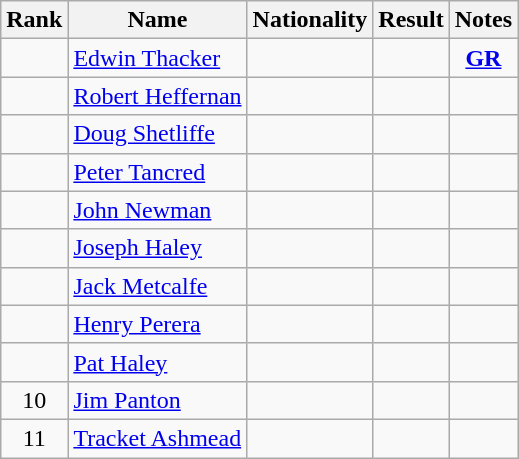<table class="wikitable sortable" style=" text-align:center">
<tr>
<th>Rank</th>
<th>Name</th>
<th>Nationality</th>
<th>Result</th>
<th>Notes</th>
</tr>
<tr>
<td></td>
<td align=left><a href='#'>Edwin Thacker</a></td>
<td align=left></td>
<td></td>
<td><strong><a href='#'>GR</a></strong></td>
</tr>
<tr>
<td></td>
<td align=left><a href='#'>Robert Heffernan</a></td>
<td align=left></td>
<td></td>
<td></td>
</tr>
<tr>
<td></td>
<td align=left><a href='#'>Doug Shetliffe</a></td>
<td align=left></td>
<td></td>
<td></td>
</tr>
<tr>
<td></td>
<td align=left><a href='#'>Peter Tancred</a></td>
<td align=left></td>
<td></td>
<td></td>
</tr>
<tr>
<td></td>
<td align=left><a href='#'>John Newman</a></td>
<td align=left></td>
<td></td>
<td></td>
</tr>
<tr>
<td></td>
<td align=left><a href='#'>Joseph Haley</a></td>
<td align=left></td>
<td></td>
<td></td>
</tr>
<tr>
<td></td>
<td align=left><a href='#'>Jack Metcalfe</a></td>
<td align=left></td>
<td></td>
<td></td>
</tr>
<tr>
<td></td>
<td align=left><a href='#'>Henry Perera</a></td>
<td align=left></td>
<td></td>
<td></td>
</tr>
<tr>
<td></td>
<td align=left><a href='#'>Pat Haley</a></td>
<td align=left></td>
<td></td>
<td></td>
</tr>
<tr>
<td>10</td>
<td align=left><a href='#'>Jim Panton</a></td>
<td align=left></td>
<td></td>
<td></td>
</tr>
<tr>
<td>11</td>
<td align=left><a href='#'>Tracket Ashmead</a></td>
<td align=left></td>
<td></td>
<td></td>
</tr>
</table>
